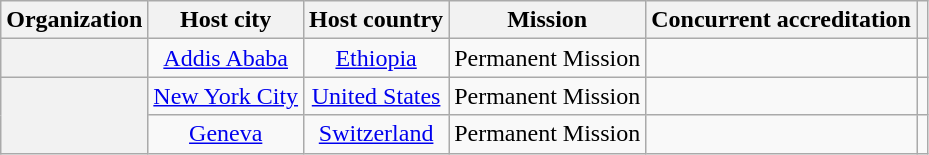<table class="wikitable plainrowheaders" style="text-align:center;" style="text-align:center;">
<tr>
<th scope="col">Organization</th>
<th scope="col">Host city</th>
<th scope="col">Host country</th>
<th scope="col">Mission</th>
<th scope="col">Concurrent accreditation</th>
<th scope="col"></th>
</tr>
<tr>
<th scope="row"></th>
<td><a href='#'>Addis Ababa</a></td>
<td><a href='#'>Ethiopia</a></td>
<td>Permanent Mission</td>
<td></td>
<td></td>
</tr>
<tr>
<th scope="row"  rowspan="2"></th>
<td><a href='#'>New York City</a></td>
<td><a href='#'>United States</a></td>
<td>Permanent Mission</td>
<td></td>
<td></td>
</tr>
<tr>
<td><a href='#'>Geneva</a></td>
<td><a href='#'>Switzerland</a></td>
<td>Permanent Mission</td>
<td></td>
<td></td>
</tr>
</table>
